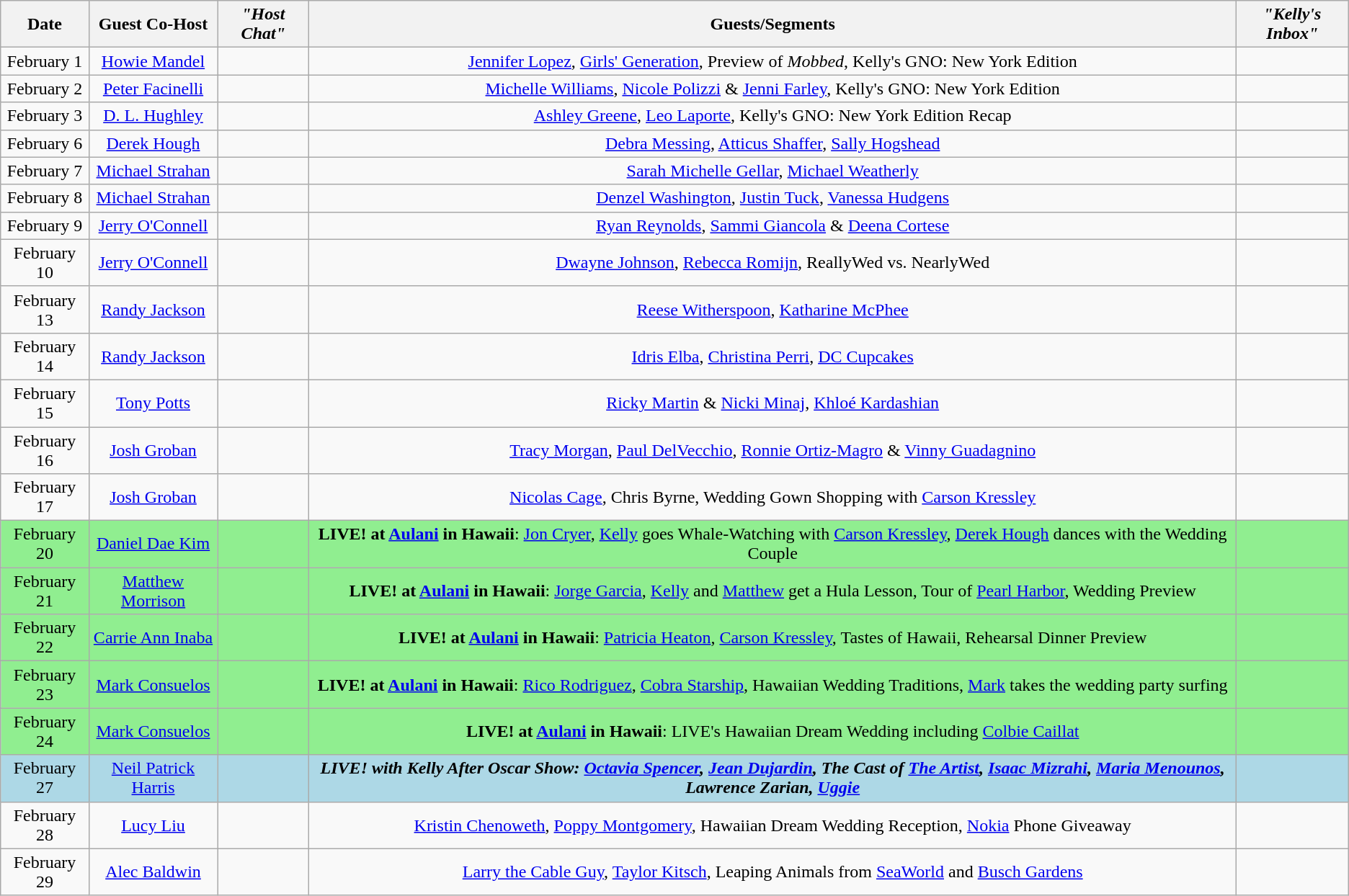<table class="wikitable sortable" style="text-align:center;">
<tr>
<th>Date</th>
<th>Guest Co-Host</th>
<th><em>"Host Chat"</em></th>
<th>Guests/Segments</th>
<th><em>"Kelly's Inbox"</em></th>
</tr>
<tr>
<td>February 1</td>
<td><a href='#'>Howie Mandel</a></td>
<td></td>
<td><a href='#'>Jennifer Lopez</a>, <a href='#'>Girls' Generation</a>, Preview of <em>Mobbed</em>, Kelly's GNO: New York Edition</td>
<td></td>
</tr>
<tr>
<td>February 2</td>
<td><a href='#'>Peter Facinelli</a></td>
<td></td>
<td><a href='#'>Michelle Williams</a>, <a href='#'>Nicole Polizzi</a> & <a href='#'>Jenni Farley</a>, Kelly's GNO: New York Edition</td>
<td></td>
</tr>
<tr>
<td>February 3</td>
<td><a href='#'>D. L. Hughley</a></td>
<td></td>
<td><a href='#'>Ashley Greene</a>, <a href='#'>Leo Laporte</a>, Kelly's GNO: New York Edition Recap</td>
<td></td>
</tr>
<tr>
<td>February 6</td>
<td><a href='#'>Derek Hough</a></td>
<td></td>
<td><a href='#'>Debra Messing</a>, <a href='#'>Atticus Shaffer</a>, <a href='#'>Sally Hogshead</a></td>
<td></td>
</tr>
<tr>
<td>February 7</td>
<td><a href='#'>Michael Strahan</a></td>
<td></td>
<td><a href='#'>Sarah Michelle Gellar</a>, <a href='#'>Michael Weatherly</a></td>
<td></td>
</tr>
<tr>
<td>February 8</td>
<td><a href='#'>Michael Strahan</a></td>
<td></td>
<td><a href='#'>Denzel Washington</a>, <a href='#'>Justin Tuck</a>, <a href='#'>Vanessa Hudgens</a></td>
<td></td>
</tr>
<tr>
<td>February 9</td>
<td><a href='#'>Jerry O'Connell</a></td>
<td></td>
<td><a href='#'>Ryan Reynolds</a>, <a href='#'>Sammi Giancola</a> & <a href='#'>Deena Cortese</a></td>
<td></td>
</tr>
<tr>
<td>February 10</td>
<td><a href='#'>Jerry O'Connell</a></td>
<td></td>
<td><a href='#'>Dwayne Johnson</a>, <a href='#'>Rebecca Romijn</a>, ReallyWed vs. NearlyWed</td>
<td></td>
</tr>
<tr>
<td>February 13</td>
<td><a href='#'>Randy Jackson</a></td>
<td></td>
<td><a href='#'>Reese Witherspoon</a>, <a href='#'>Katharine McPhee</a></td>
<td></td>
</tr>
<tr>
<td>February 14</td>
<td><a href='#'>Randy Jackson</a></td>
<td></td>
<td><a href='#'>Idris Elba</a>, <a href='#'>Christina Perri</a>, <a href='#'>DC Cupcakes</a></td>
<td></td>
</tr>
<tr>
<td>February 15</td>
<td><a href='#'>Tony Potts</a></td>
<td></td>
<td><a href='#'>Ricky Martin</a> & <a href='#'>Nicki Minaj</a>, <a href='#'>Khloé Kardashian</a></td>
<td></td>
</tr>
<tr>
<td>February 16</td>
<td><a href='#'>Josh Groban</a></td>
<td></td>
<td><a href='#'>Tracy Morgan</a>, <a href='#'>Paul DelVecchio</a>, <a href='#'>Ronnie Ortiz-Magro</a> & <a href='#'>Vinny Guadagnino</a></td>
<td></td>
</tr>
<tr>
<td>February 17</td>
<td><a href='#'>Josh Groban</a></td>
<td></td>
<td><a href='#'>Nicolas Cage</a>, Chris Byrne, Wedding Gown Shopping with <a href='#'>Carson Kressley</a></td>
<td></td>
</tr>
<tr style="background:lightgreen;">
<td>February 20</td>
<td><a href='#'>Daniel Dae Kim</a></td>
<td></td>
<td><strong>LIVE! at <a href='#'>Aulani</a> in Hawaii</strong>: <a href='#'>Jon Cryer</a>, <a href='#'>Kelly</a> goes Whale-Watching with <a href='#'>Carson Kressley</a>, <a href='#'>Derek Hough</a> dances with the Wedding Couple</td>
<td></td>
</tr>
<tr style="background:lightgreen;">
<td>February 21</td>
<td><a href='#'>Matthew Morrison</a></td>
<td></td>
<td><strong>LIVE! at <a href='#'>Aulani</a> in Hawaii</strong>: <a href='#'>Jorge Garcia</a>, <a href='#'>Kelly</a> and <a href='#'>Matthew</a> get a Hula Lesson, Tour of <a href='#'>Pearl Harbor</a>, Wedding Preview</td>
<td></td>
</tr>
<tr style="background:lightgreen;">
<td>February 22</td>
<td><a href='#'>Carrie Ann Inaba</a></td>
<td></td>
<td><strong>LIVE! at <a href='#'>Aulani</a> in Hawaii</strong>: <a href='#'>Patricia Heaton</a>, <a href='#'>Carson Kressley</a>, Tastes of Hawaii, Rehearsal Dinner Preview</td>
<td></td>
</tr>
<tr style="background:lightgreen;">
<td>February 23</td>
<td><a href='#'>Mark Consuelos</a></td>
<td></td>
<td><strong>LIVE! at <a href='#'>Aulani</a> in Hawaii</strong>: <a href='#'>Rico Rodriguez</a>, <a href='#'>Cobra Starship</a>, Hawaiian Wedding Traditions, <a href='#'>Mark</a> takes the wedding party surfing</td>
<td></td>
</tr>
<tr style="background:lightgreen;">
<td>February 24</td>
<td><a href='#'>Mark Consuelos</a></td>
<td></td>
<td><strong>LIVE! at <a href='#'>Aulani</a> in Hawaii</strong>: LIVE's Hawaiian Dream Wedding including <a href='#'>Colbie Caillat</a></td>
<td></td>
</tr>
<tr style="background:lightblue;">
<td>February 27</td>
<td><a href='#'>Neil Patrick Harris</a></td>
<td></td>
<td><strong><em>LIVE! with Kelly<em> After Oscar Show<strong>: <a href='#'>Octavia Spencer</a>, <a href='#'>Jean Dujardin</a>, The Cast of <a href='#'>The Artist</a>, <a href='#'>Isaac Mizrahi</a>, <a href='#'>Maria Menounos</a>, Lawrence Zarian, <a href='#'>Uggie</a></td>
<td></td>
</tr>
<tr>
<td>February 28</td>
<td><a href='#'>Lucy Liu</a></td>
<td></td>
<td><a href='#'>Kristin Chenoweth</a>, <a href='#'>Poppy Montgomery</a>, Hawaiian Dream Wedding Reception, <a href='#'>Nokia</a> Phone Giveaway</td>
<td></td>
</tr>
<tr>
<td>February 29</td>
<td><a href='#'>Alec Baldwin</a></td>
<td></td>
<td><a href='#'>Larry the Cable Guy</a>, <a href='#'>Taylor Kitsch</a>, Leaping Animals from <a href='#'>SeaWorld</a> and <a href='#'>Busch Gardens</a></td>
<td></td>
</tr>
</table>
